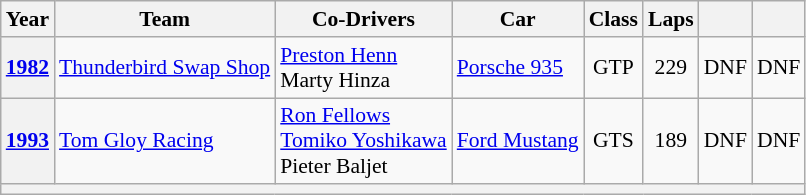<table class="wikitable" style="text-align:center; font-size:90%">
<tr>
<th>Year</th>
<th>Team</th>
<th>Co-Drivers</th>
<th>Car</th>
<th>Class</th>
<th>Laps</th>
<th></th>
<th></th>
</tr>
<tr>
<th><a href='#'>1982</a></th>
<td align="left" nowrap> <a href='#'>Thunderbird Swap Shop</a></td>
<td align="left" nowrap> <a href='#'>Preston Henn</a><br> Marty Hinza</td>
<td align="left" nowrap><a href='#'>Porsche 935</a></td>
<td>GTP</td>
<td>229</td>
<td>DNF</td>
<td>DNF</td>
</tr>
<tr>
<th><a href='#'>1993</a></th>
<td align="left" nowrap> <a href='#'>Tom Gloy Racing</a></td>
<td align="left" nowrap> <a href='#'>Ron Fellows</a><br> <a href='#'>Tomiko Yoshikawa</a><br> Pieter Baljet</td>
<td align="left" nowrap><a href='#'>Ford Mustang</a></td>
<td>GTS</td>
<td>189</td>
<td>DNF</td>
<td>DNF</td>
</tr>
<tr>
<th colspan="8"></th>
</tr>
</table>
